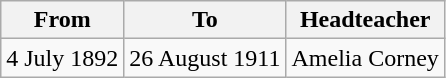<table class="wikitable">
<tr>
<th>From</th>
<th>To</th>
<th>Headteacher</th>
</tr>
<tr>
<td>4 July 1892</td>
<td>26 August 1911</td>
<td>Amelia Corney</td>
</tr>
</table>
